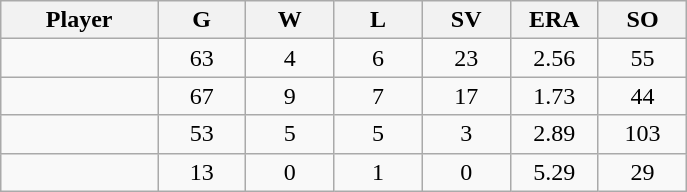<table class="wikitable sortable">
<tr>
<th bgcolor="#DDDDFF" width="16%">Player</th>
<th bgcolor="#DDDDFF" width="9%">G</th>
<th bgcolor="#DDDDFF" width="9%">W</th>
<th bgcolor="#DDDDFF" width="9%">L</th>
<th bgcolor="#DDDDFF" width="9%">SV</th>
<th bgcolor="#DDDDFF" width="9%">ERA</th>
<th bgcolor="#DDDDFF" width="9%">SO</th>
</tr>
<tr align="center">
<td></td>
<td>63</td>
<td>4</td>
<td>6</td>
<td>23</td>
<td>2.56</td>
<td>55</td>
</tr>
<tr align=center>
<td></td>
<td>67</td>
<td>9</td>
<td>7</td>
<td>17</td>
<td>1.73</td>
<td>44</td>
</tr>
<tr align="center">
<td></td>
<td>53</td>
<td>5</td>
<td>5</td>
<td>3</td>
<td>2.89</td>
<td>103</td>
</tr>
<tr align="center">
<td></td>
<td>13</td>
<td>0</td>
<td>1</td>
<td>0</td>
<td>5.29</td>
<td>29</td>
</tr>
</table>
